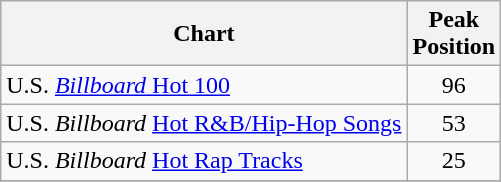<table class="wikitable">
<tr>
<th>Chart </th>
<th>Peak<br>Position</th>
</tr>
<tr>
<td>U.S. <a href='#'><em>Billboard</em> Hot 100</a></td>
<td align="center">96</td>
</tr>
<tr>
<td>U.S. <em>Billboard</em> <a href='#'>Hot R&B/Hip-Hop Songs</a></td>
<td align="center">53</td>
</tr>
<tr>
<td>U.S. <em>Billboard</em> <a href='#'>Hot Rap Tracks</a></td>
<td align="center">25</td>
</tr>
<tr>
</tr>
</table>
